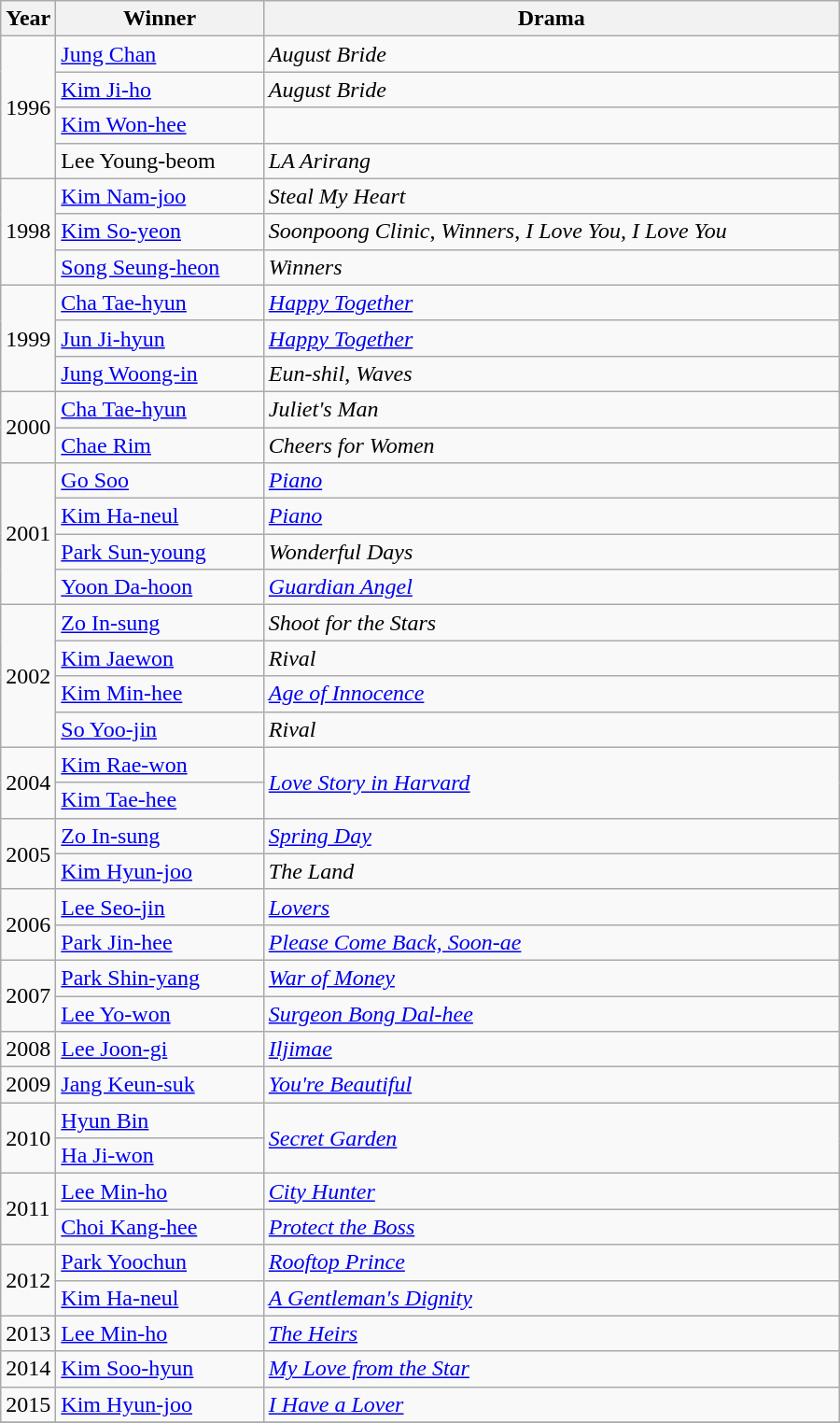<table class="wikitable" style="width:600px">
<tr>
<th width=10>Year</th>
<th>Winner</th>
<th>Drama</th>
</tr>
<tr>
<td rowspan=4>1996</td>
<td><a href='#'>Jung Chan</a></td>
<td><em>August Bride</em></td>
</tr>
<tr>
<td><a href='#'>Kim Ji-ho</a></td>
<td><em>August Bride</em></td>
</tr>
<tr>
<td><a href='#'>Kim Won-hee</a></td>
<td></td>
</tr>
<tr>
<td>Lee Young-beom</td>
<td><em>LA Arirang</em></td>
</tr>
<tr>
<td rowspan=3>1998</td>
<td><a href='#'>Kim Nam-joo</a></td>
<td><em>Steal My Heart</em></td>
</tr>
<tr>
<td><a href='#'>Kim So-yeon</a></td>
<td><em>Soonpoong Clinic</em>, <em>Winners</em>, <em>I Love You, I Love You</em></td>
</tr>
<tr>
<td><a href='#'>Song Seung-heon</a></td>
<td><em>Winners</em></td>
</tr>
<tr>
<td rowspan=3>1999</td>
<td><a href='#'>Cha Tae-hyun</a></td>
<td><em><a href='#'>Happy Together</a></em></td>
</tr>
<tr>
<td><a href='#'>Jun Ji-hyun</a></td>
<td><em><a href='#'>Happy Together</a></em></td>
</tr>
<tr>
<td><a href='#'>Jung Woong-in</a></td>
<td><em>Eun-shil</em>, <em>Waves</em></td>
</tr>
<tr>
<td rowspan=2>2000</td>
<td><a href='#'>Cha Tae-hyun</a></td>
<td><em>Juliet's Man</em></td>
</tr>
<tr>
<td><a href='#'>Chae Rim</a></td>
<td><em>Cheers for Women</em></td>
</tr>
<tr>
<td rowspan=4>2001</td>
<td><a href='#'>Go Soo</a></td>
<td><em><a href='#'>Piano</a></em></td>
</tr>
<tr>
<td><a href='#'>Kim Ha-neul</a></td>
<td><em><a href='#'>Piano</a></em></td>
</tr>
<tr>
<td><a href='#'>Park Sun-young</a></td>
<td><em>Wonderful Days</em></td>
</tr>
<tr>
<td><a href='#'>Yoon Da-hoon</a></td>
<td><em><a href='#'>Guardian Angel</a></em></td>
</tr>
<tr>
<td rowspan=4>2002</td>
<td><a href='#'>Zo In-sung</a></td>
<td><em>Shoot for the Stars</em></td>
</tr>
<tr>
<td><a href='#'>Kim Jaewon</a></td>
<td><em>Rival</em></td>
</tr>
<tr>
<td><a href='#'>Kim Min-hee</a></td>
<td><em><a href='#'>Age of Innocence</a></em></td>
</tr>
<tr>
<td><a href='#'>So Yoo-jin</a></td>
<td><em>Rival</em></td>
</tr>
<tr>
<td rowspan=2>2004</td>
<td><a href='#'>Kim Rae-won</a></td>
<td rowspan=2><em><a href='#'>Love Story in Harvard</a></em></td>
</tr>
<tr>
<td><a href='#'>Kim Tae-hee</a></td>
</tr>
<tr>
<td rowspan=2>2005</td>
<td><a href='#'>Zo In-sung</a></td>
<td><em><a href='#'>Spring Day</a></em></td>
</tr>
<tr>
<td><a href='#'>Kim Hyun-joo</a></td>
<td><em>The Land</em></td>
</tr>
<tr>
<td rowspan=2>2006</td>
<td><a href='#'>Lee Seo-jin</a></td>
<td><em><a href='#'>Lovers</a></em></td>
</tr>
<tr>
<td><a href='#'>Park Jin-hee</a></td>
<td><em><a href='#'>Please Come Back, Soon-ae</a></em></td>
</tr>
<tr>
<td rowspan=2>2007</td>
<td><a href='#'>Park Shin-yang</a></td>
<td><em><a href='#'>War of Money</a></em></td>
</tr>
<tr>
<td><a href='#'>Lee Yo-won</a></td>
<td><em><a href='#'>Surgeon Bong Dal-hee</a></em></td>
</tr>
<tr>
<td>2008</td>
<td><a href='#'>Lee Joon-gi</a></td>
<td><em><a href='#'>Iljimae</a></em></td>
</tr>
<tr>
<td>2009</td>
<td><a href='#'>Jang Keun-suk</a></td>
<td><em><a href='#'>You're Beautiful</a></em></td>
</tr>
<tr>
<td rowspan=2>2010</td>
<td><a href='#'>Hyun Bin</a></td>
<td rowspan=2><em><a href='#'>Secret Garden</a></em></td>
</tr>
<tr>
<td><a href='#'>Ha Ji-won</a></td>
</tr>
<tr>
<td rowspan=2>2011</td>
<td><a href='#'>Lee Min-ho</a></td>
<td><em><a href='#'>City Hunter</a></em></td>
</tr>
<tr>
<td><a href='#'>Choi Kang-hee</a></td>
<td><em><a href='#'>Protect the Boss</a></em></td>
</tr>
<tr>
<td rowspan=2>2012</td>
<td><a href='#'>Park Yoochun</a></td>
<td><em><a href='#'>Rooftop Prince</a></em></td>
</tr>
<tr>
<td><a href='#'>Kim Ha-neul</a></td>
<td><em><a href='#'>A Gentleman's Dignity</a></em></td>
</tr>
<tr>
<td>2013</td>
<td><a href='#'>Lee Min-ho</a></td>
<td><em><a href='#'>The Heirs</a></em></td>
</tr>
<tr>
<td>2014</td>
<td><a href='#'>Kim Soo-hyun</a></td>
<td><em><a href='#'>My Love from the Star</a></em></td>
</tr>
<tr>
<td>2015</td>
<td><a href='#'>Kim Hyun-joo</a></td>
<td><em><a href='#'>I Have a Lover</a></em></td>
</tr>
<tr>
</tr>
</table>
